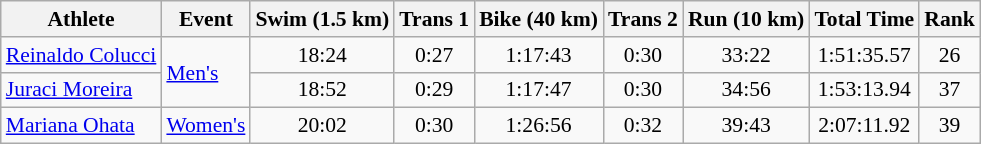<table class="wikitable" style="font-size:90%">
<tr>
<th>Athlete</th>
<th>Event</th>
<th>Swim (1.5 km)</th>
<th>Trans 1</th>
<th>Bike (40 km)</th>
<th>Trans 2</th>
<th>Run (10 km)</th>
<th>Total Time</th>
<th>Rank</th>
</tr>
<tr align=center>
<td align=left><a href='#'>Reinaldo Colucci</a></td>
<td align=left rowspan=2><a href='#'>Men's</a></td>
<td>18:24</td>
<td>0:27</td>
<td>1:17:43</td>
<td>0:30</td>
<td>33:22</td>
<td>1:51:35.57</td>
<td>26</td>
</tr>
<tr align=center>
<td align=left><a href='#'>Juraci Moreira</a></td>
<td>18:52</td>
<td>0:29</td>
<td>1:17:47</td>
<td>0:30</td>
<td>34:56</td>
<td>1:53:13.94</td>
<td>37</td>
</tr>
<tr align=center>
<td align=left><a href='#'>Mariana Ohata</a></td>
<td align=left><a href='#'>Women's</a></td>
<td>20:02</td>
<td>0:30</td>
<td>1:26:56</td>
<td>0:32</td>
<td>39:43</td>
<td>2:07:11.92</td>
<td>39</td>
</tr>
</table>
